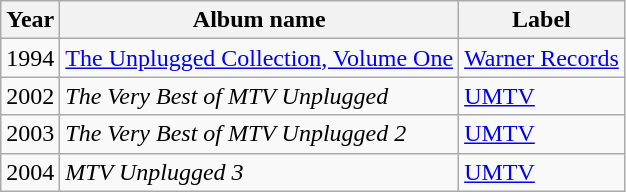<table class="wikitable plainrowheaders sortable">
<tr>
<th>Year</th>
<th>Album name</th>
<th>Label</th>
</tr>
<tr>
<td>1994</td>
<td><a href='#'>The Unplugged Collection, Volume One</a></td>
<td><a href='#'>Warner Records</a></td>
</tr>
<tr>
<td>2002</td>
<td><em>The Very Best of MTV Unplugged</em></td>
<td><a href='#'>UMTV</a></td>
</tr>
<tr>
<td>2003</td>
<td><em>The Very Best of MTV Unplugged 2</em></td>
<td><a href='#'>UMTV</a></td>
</tr>
<tr>
<td>2004</td>
<td><em>MTV Unplugged 3</em></td>
<td><a href='#'>UMTV</a></td>
</tr>
</table>
